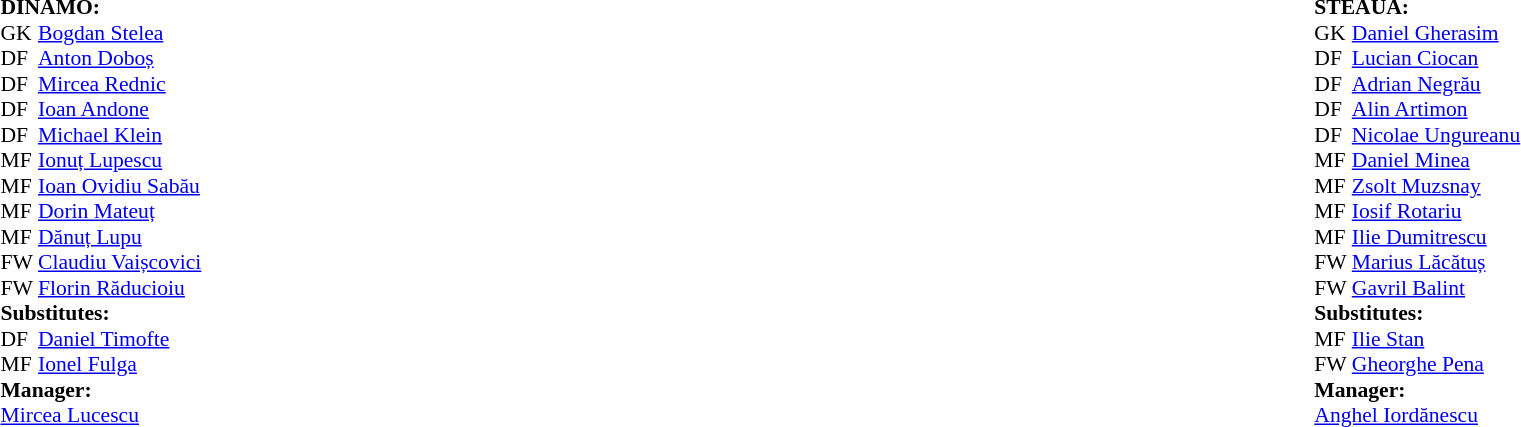<table width="100%">
<tr>
<td valign="top" width="50%"><br><table style="font-size: 90%" cellspacing="0" cellpadding="0">
<tr>
<td colspan="4"><strong>DINAMO:</strong></td>
</tr>
<tr>
<th width=25></th>
</tr>
<tr>
<td>GK</td>
<td><a href='#'>Bogdan Stelea</a></td>
</tr>
<tr>
<td>DF</td>
<td><a href='#'>Anton Doboș</a></td>
<td></td>
</tr>
<tr>
<td>DF</td>
<td><a href='#'>Mircea Rednic</a></td>
</tr>
<tr>
<td>DF</td>
<td><a href='#'>Ioan Andone</a></td>
</tr>
<tr>
<td>DF</td>
<td><a href='#'>Michael Klein</a></td>
</tr>
<tr>
<td>MF</td>
<td><a href='#'>Ionuț Lupescu</a></td>
</tr>
<tr>
<td>MF</td>
<td><a href='#'>Ioan Ovidiu Sabău</a></td>
</tr>
<tr>
<td>MF</td>
<td><a href='#'>Dorin Mateuț</a></td>
<td></td>
</tr>
<tr>
<td>MF</td>
<td><a href='#'>Dănuț Lupu</a></td>
</tr>
<tr>
<td>FW</td>
<td><a href='#'>Claudiu Vaișcovici</a></td>
</tr>
<tr>
<td>FW</td>
<td><a href='#'>Florin Răducioiu</a></td>
</tr>
<tr>
<td colspan=3><strong>Substitutes:</strong></td>
</tr>
<tr>
<td>DF</td>
<td><a href='#'>Daniel Timofte</a></td>
<td></td>
</tr>
<tr>
<td>MF</td>
<td><a href='#'>Ionel Fulga</a></td>
<td></td>
</tr>
<tr>
<td colspan=3><strong>Manager:</strong></td>
</tr>
<tr>
<td colspan=4><a href='#'>Mircea Lucescu</a></td>
</tr>
</table>
</td>
<td><br><table style="font-size: 90%" cellspacing="0" cellpadding="0" align=center>
<tr>
<td colspan="4"><strong>STEAUA:</strong></td>
</tr>
<tr>
<th width=25></th>
</tr>
<tr>
<td>GK</td>
<td><a href='#'>Daniel Gherasim</a></td>
</tr>
<tr>
<td>DF</td>
<td><a href='#'>Lucian Ciocan</a></td>
</tr>
<tr>
<td>DF</td>
<td><a href='#'>Adrian Negrău</a></td>
</tr>
<tr>
<td>DF</td>
<td><a href='#'>Alin Artimon</a></td>
<td></td>
</tr>
<tr>
<td>DF</td>
<td><a href='#'>Nicolae Ungureanu</a></td>
</tr>
<tr>
<td>MF</td>
<td><a href='#'>Daniel Minea</a></td>
</tr>
<tr>
<td>MF</td>
<td><a href='#'>Zsolt Muzsnay</a></td>
</tr>
<tr>
<td>MF</td>
<td><a href='#'>Iosif Rotariu</a></td>
</tr>
<tr>
<td>MF</td>
<td><a href='#'>Ilie Dumitrescu</a></td>
</tr>
<tr>
<td>FW</td>
<td><a href='#'>Marius Lăcătuș</a></td>
</tr>
<tr>
<td>FW</td>
<td><a href='#'>Gavril Balint</a></td>
<td></td>
</tr>
<tr>
<td colspan=3><strong>Substitutes:</strong></td>
</tr>
<tr>
<td>MF</td>
<td><a href='#'>Ilie Stan</a></td>
<td></td>
</tr>
<tr>
<td>FW</td>
<td><a href='#'>Gheorghe Pena</a></td>
<td></td>
</tr>
<tr>
<td colspan=3><strong>Manager:</strong></td>
</tr>
<tr>
<td colspan=4><a href='#'>Anghel Iordănescu</a></td>
</tr>
</table>
</td>
</tr>
<tr>
</tr>
</table>
